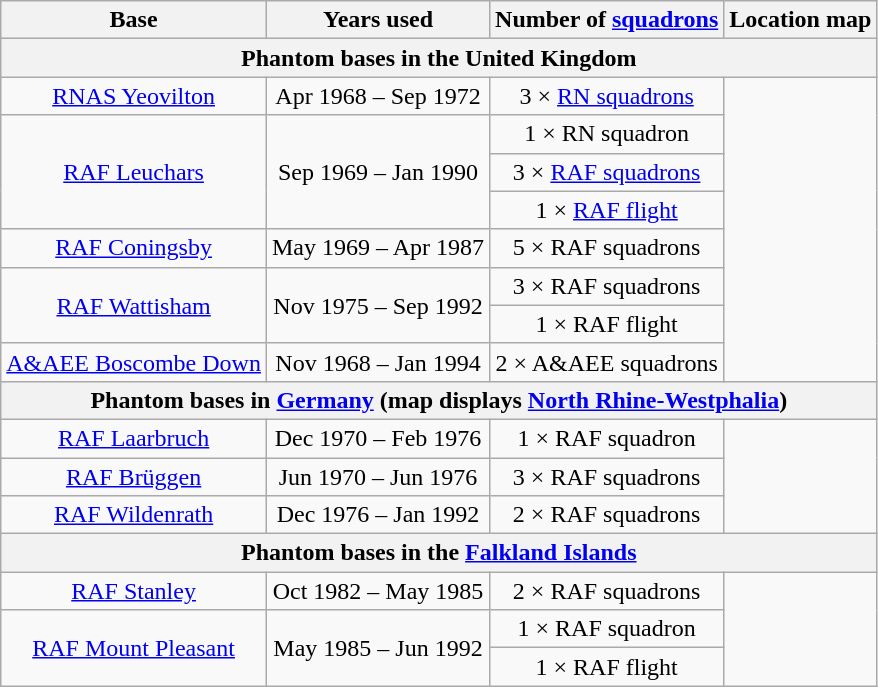<table class=wikitable border=1 style=text-align:center>
<tr>
<th>Base</th>
<th>Years used</th>
<th>Number of <a href='#'>squadrons</a></th>
<th>Location map</th>
</tr>
<tr>
<th colspan=4>Phantom bases in the United Kingdom</th>
</tr>
<tr>
<td><a href='#'>RNAS Yeovilton</a></td>
<td>Apr 1968 – Sep 1972</td>
<td>3 × <a href='#'>RN squadrons</a></td>
<td rowspan=8><br></td>
</tr>
<tr>
<td rowspan=3><a href='#'>RAF Leuchars</a></td>
<td rowspan=3>Sep 1969 – Jan 1990</td>
<td>1 × RN squadron</td>
</tr>
<tr>
<td>3 × <a href='#'>RAF squadrons</a></td>
</tr>
<tr>
<td>1 × <a href='#'>RAF flight</a></td>
</tr>
<tr>
<td><a href='#'>RAF Coningsby</a></td>
<td>May 1969 – Apr 1987</td>
<td>5 × RAF squadrons</td>
</tr>
<tr>
<td rowspan=2><a href='#'>RAF Wattisham</a></td>
<td rowspan=2>Nov 1975 – Sep 1992</td>
<td>3 × RAF squadrons</td>
</tr>
<tr>
<td>1 × RAF flight</td>
</tr>
<tr>
<td><a href='#'>A&AEE Boscombe Down</a></td>
<td>Nov 1968 – Jan 1994</td>
<td>2 × A&AEE squadrons</td>
</tr>
<tr>
<th colspan=4>Phantom bases in <a href='#'>Germany</a> (map displays <a href='#'>North Rhine-Westphalia</a>)</th>
</tr>
<tr>
<td><a href='#'>RAF Laarbruch</a></td>
<td>Dec 1970 – Feb 1976</td>
<td>1 × RAF squadron</td>
<td rowspan=3><br></td>
</tr>
<tr>
<td><a href='#'>RAF Brüggen</a></td>
<td>Jun 1970 – Jun 1976</td>
<td>3 × RAF squadrons</td>
</tr>
<tr>
<td><a href='#'>RAF Wildenrath</a></td>
<td>Dec 1976 – Jan 1992</td>
<td>2 × RAF squadrons</td>
</tr>
<tr>
<th colspan=4>Phantom bases in the <a href='#'>Falkland Islands</a></th>
</tr>
<tr>
<td><a href='#'>RAF Stanley</a></td>
<td>Oct 1982 – May 1985</td>
<td>2 × RAF squadrons</td>
<td rowspan=3><br></td>
</tr>
<tr>
<td rowspan=2><a href='#'>RAF Mount Pleasant</a></td>
<td rowspan=2>May 1985 – Jun 1992</td>
<td>1 × RAF squadron</td>
</tr>
<tr>
<td>1 × RAF flight</td>
</tr>
</table>
